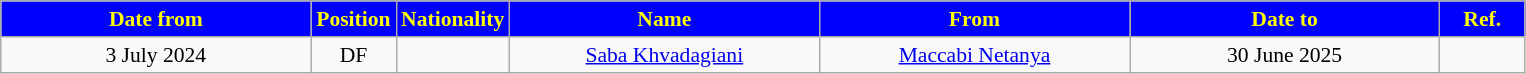<table class="wikitable" style="text-align:center; font-size:90%; ">
<tr>
<th style="background:#0000FF; color:#ffff00; width:200px;">Date from</th>
<th style="background:#0000FF; color:#ffff00; width:50px;">Position</th>
<th style="background:#0000FF; color:#ffff00; width:50px;">Nationality</th>
<th style="background:#0000FF; color:#ffff00; width:200px;">Name</th>
<th style="background:#0000FF; color:#ffff00; width:200px;">From</th>
<th style="background:#0000FF; color:#ffff00; width:200px;">Date to</th>
<th style="background:#0000FF; color:#ffff00; width:50px;">Ref.</th>
</tr>
<tr>
<td>3 July 2024</td>
<td>DF</td>
<td></td>
<td><a href='#'>Saba Khvadagiani</a></td>
<td><a href='#'>Maccabi Netanya</a></td>
<td>30 June 2025</td>
<td></td>
</tr>
</table>
